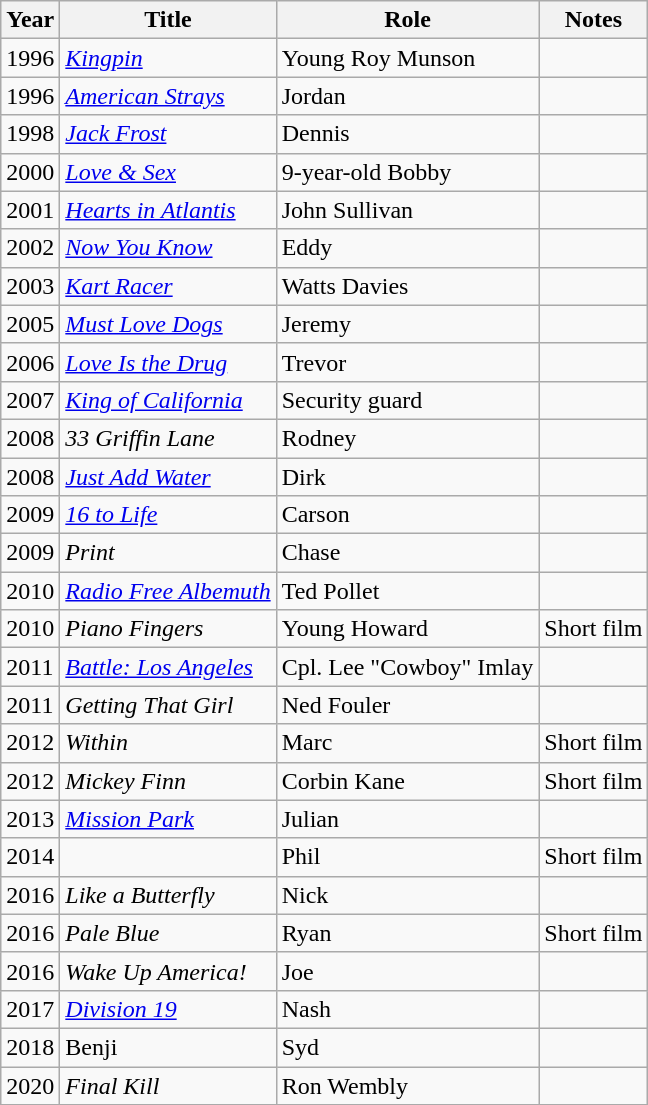<table class="wikitable sortable">
<tr>
<th>Year</th>
<th>Title</th>
<th>Role</th>
<th class="unsortable">Notes</th>
</tr>
<tr>
<td>1996</td>
<td><em><a href='#'>Kingpin</a></em></td>
<td>Young Roy Munson</td>
<td></td>
</tr>
<tr>
<td>1996</td>
<td><em><a href='#'>American Strays</a></em></td>
<td>Jordan</td>
<td></td>
</tr>
<tr>
<td>1998</td>
<td><em><a href='#'>Jack Frost</a></em></td>
<td>Dennis</td>
<td></td>
</tr>
<tr>
<td>2000</td>
<td><em><a href='#'>Love & Sex</a></em></td>
<td>9-year-old Bobby</td>
<td></td>
</tr>
<tr>
<td>2001</td>
<td><em><a href='#'>Hearts in Atlantis</a></em></td>
<td>John Sullivan</td>
<td></td>
</tr>
<tr>
<td>2002</td>
<td><em><a href='#'>Now You Know</a></em></td>
<td>Eddy</td>
<td></td>
</tr>
<tr>
<td>2003</td>
<td><em><a href='#'>Kart Racer</a></em></td>
<td>Watts Davies</td>
<td></td>
</tr>
<tr>
<td>2005</td>
<td><em><a href='#'>Must Love Dogs</a></em></td>
<td>Jeremy</td>
<td></td>
</tr>
<tr>
<td>2006</td>
<td><em><a href='#'>Love Is the Drug</a></em></td>
<td>Trevor</td>
<td></td>
</tr>
<tr>
<td>2007</td>
<td><em><a href='#'>King of California</a></em></td>
<td>Security guard</td>
<td></td>
</tr>
<tr>
<td>2008</td>
<td><em>33 Griffin Lane</em></td>
<td>Rodney</td>
<td></td>
</tr>
<tr>
<td>2008</td>
<td><em><a href='#'>Just Add Water</a></em></td>
<td>Dirk</td>
<td></td>
</tr>
<tr>
<td>2009</td>
<td><em><a href='#'>16 to Life</a></em></td>
<td>Carson</td>
<td></td>
</tr>
<tr>
<td>2009</td>
<td><em>Print</em></td>
<td>Chase</td>
<td></td>
</tr>
<tr>
<td>2010</td>
<td><em><a href='#'>Radio Free Albemuth</a></em></td>
<td>Ted Pollet</td>
<td></td>
</tr>
<tr>
<td>2010</td>
<td><em>Piano Fingers</em></td>
<td>Young Howard</td>
<td>Short film</td>
</tr>
<tr>
<td>2011</td>
<td><em><a href='#'>Battle: Los Angeles</a></em></td>
<td>Cpl. Lee "Cowboy" Imlay</td>
<td></td>
</tr>
<tr>
<td>2011</td>
<td><em>Getting That Girl</em></td>
<td>Ned Fouler</td>
<td></td>
</tr>
<tr>
<td>2012</td>
<td><em>Within</em></td>
<td>Marc</td>
<td>Short film</td>
</tr>
<tr>
<td>2012</td>
<td><em>Mickey Finn</em></td>
<td>Corbin Kane</td>
<td>Short film</td>
</tr>
<tr>
<td>2013</td>
<td><em><a href='#'>Mission Park</a></em></td>
<td>Julian</td>
<td></td>
</tr>
<tr>
<td>2014</td>
<td><em></em></td>
<td>Phil</td>
<td>Short film</td>
</tr>
<tr>
<td>2016</td>
<td><em>Like a Butterfly</em></td>
<td>Nick</td>
<td></td>
</tr>
<tr>
<td>2016</td>
<td><em>Pale Blue</em></td>
<td>Ryan</td>
<td>Short film</td>
</tr>
<tr>
<td>2016</td>
<td><em>Wake Up America!</em></td>
<td>Joe</td>
<td></td>
</tr>
<tr>
<td>2017</td>
<td><em><a href='#'>Division 19</a></em></td>
<td>Nash</td>
<td></td>
</tr>
<tr>
<td>2018</td>
<td>Benji</td>
<td>Syd</td>
<td></td>
</tr>
<tr>
<td>2020</td>
<td><em>Final Kill</em></td>
<td>Ron Wembly</td>
<td></td>
</tr>
<tr>
</tr>
</table>
